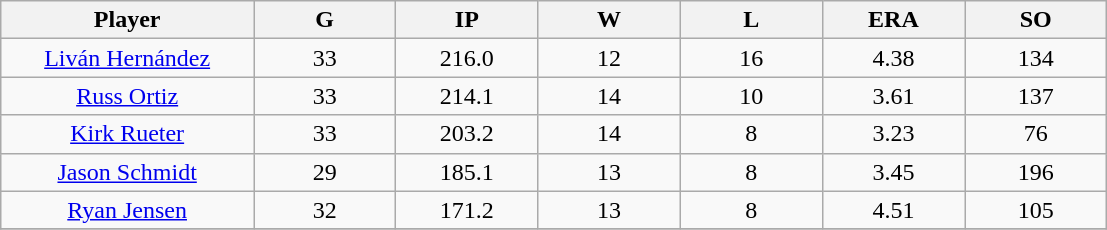<table class="wikitable sortable">
<tr>
<th bgcolor="#DDDDFF" width="16%">Player</th>
<th bgcolor="#DDDDFF" width="9%">G</th>
<th bgcolor="#DDDDFF" width="9%">IP</th>
<th bgcolor="#DDDDFF" width="9%">W</th>
<th bgcolor="#DDDDFF" width="9%">L</th>
<th bgcolor="#DDDDFF" width="9%">ERA</th>
<th bgcolor="#DDDDFF" width="9%">SO</th>
</tr>
<tr align="center">
<td><a href='#'>Liván Hernández</a></td>
<td>33</td>
<td>216.0</td>
<td>12</td>
<td>16</td>
<td>4.38</td>
<td>134</td>
</tr>
<tr align="center">
<td><a href='#'>Russ Ortiz</a></td>
<td>33</td>
<td>214.1</td>
<td>14</td>
<td>10</td>
<td>3.61</td>
<td>137</td>
</tr>
<tr align="center">
<td><a href='#'>Kirk Rueter</a></td>
<td>33</td>
<td>203.2</td>
<td>14</td>
<td>8</td>
<td>3.23</td>
<td>76</td>
</tr>
<tr align="center">
<td><a href='#'>Jason Schmidt</a></td>
<td>29</td>
<td>185.1</td>
<td>13</td>
<td>8</td>
<td>3.45</td>
<td>196</td>
</tr>
<tr align="center">
<td><a href='#'>Ryan Jensen</a></td>
<td>32</td>
<td>171.2</td>
<td>13</td>
<td>8</td>
<td>4.51</td>
<td>105</td>
</tr>
<tr align="center">
</tr>
</table>
